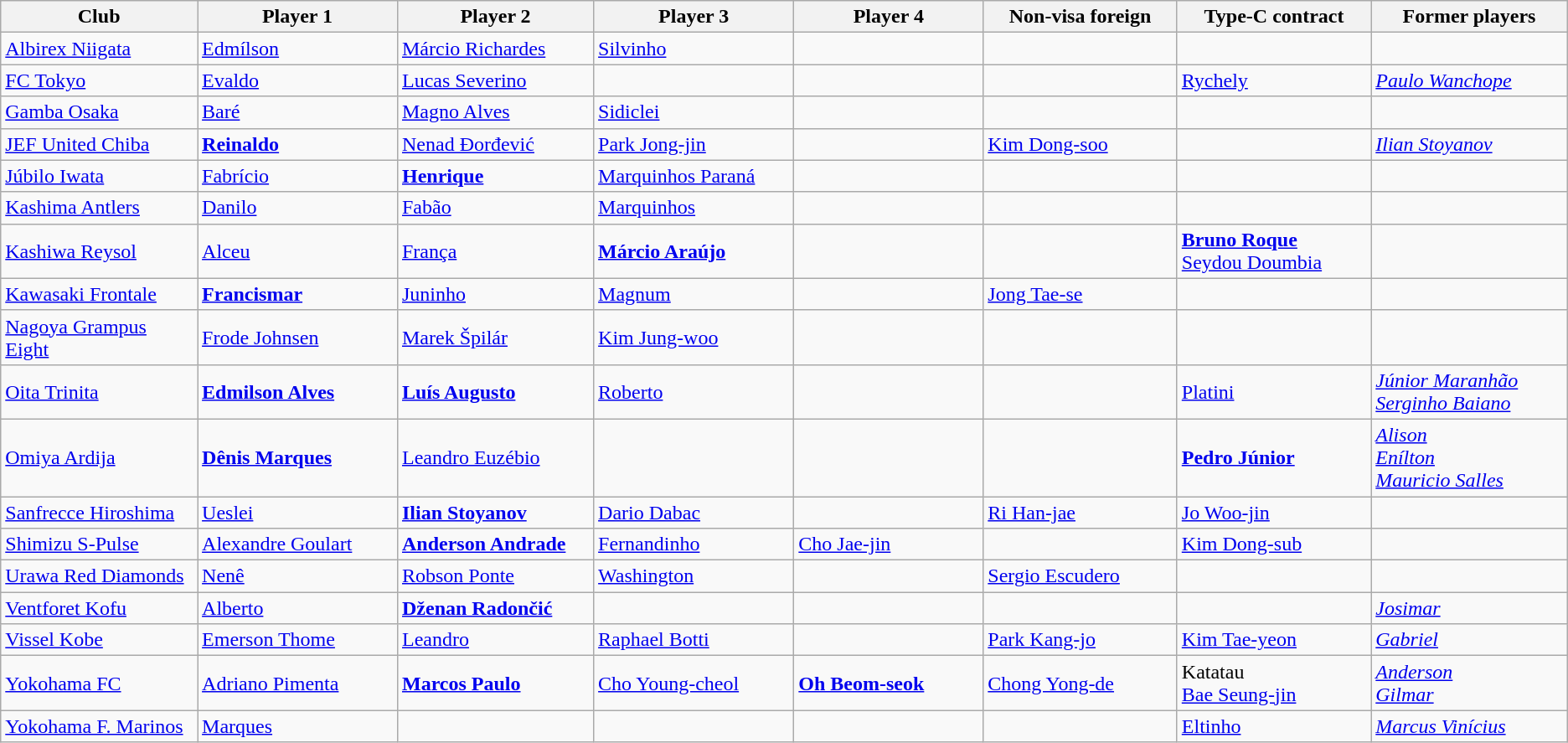<table class="wikitable">
<tr>
<th width="175">Club</th>
<th width="175">Player 1</th>
<th width="175">Player 2</th>
<th width="175">Player 3</th>
<th width="175">Player 4</th>
<th width="175">Non-visa foreign</th>
<th width="175">Type-C contract</th>
<th width="175">Former players</th>
</tr>
<tr>
<td><a href='#'>Albirex Niigata</a></td>
<td> <a href='#'>Edmílson</a></td>
<td> <a href='#'>Márcio Richardes</a></td>
<td> <a href='#'>Silvinho</a></td>
<td></td>
<td></td>
<td></td>
<td></td>
</tr>
<tr>
<td><a href='#'>FC Tokyo</a></td>
<td> <a href='#'>Evaldo</a></td>
<td> <a href='#'>Lucas Severino</a></td>
<td></td>
<td></td>
<td></td>
<td> <a href='#'>Rychely</a></td>
<td> <em><a href='#'>Paulo Wanchope</a></em></td>
</tr>
<tr>
<td><a href='#'>Gamba Osaka</a></td>
<td> <a href='#'>Baré</a></td>
<td> <a href='#'>Magno Alves</a></td>
<td> <a href='#'>Sidiclei</a></td>
<td></td>
<td></td>
<td></td>
<td></td>
</tr>
<tr>
<td><a href='#'>JEF United Chiba</a></td>
<td> <strong><a href='#'>Reinaldo</a></strong></td>
<td> <a href='#'>Nenad Đorđević</a></td>
<td> <a href='#'>Park Jong-jin</a></td>
<td></td>
<td> <a href='#'>Kim Dong-soo</a></td>
<td></td>
<td> <em><a href='#'>Ilian Stoyanov</a></em></td>
</tr>
<tr>
<td><a href='#'>Júbilo Iwata</a></td>
<td> <a href='#'>Fabrício</a></td>
<td> <strong><a href='#'>Henrique</a></strong></td>
<td> <a href='#'>Marquinhos Paraná</a></td>
<td></td>
<td></td>
<td></td>
<td></td>
</tr>
<tr>
<td><a href='#'>Kashima Antlers</a></td>
<td> <a href='#'>Danilo</a></td>
<td> <a href='#'>Fabão</a></td>
<td> <a href='#'>Marquinhos</a></td>
<td></td>
<td></td>
<td></td>
<td></td>
</tr>
<tr>
<td><a href='#'>Kashiwa Reysol</a></td>
<td> <a href='#'>Alceu</a></td>
<td> <a href='#'>França</a></td>
<td> <strong><a href='#'>Márcio Araújo</a></strong></td>
<td></td>
<td></td>
<td> <strong><a href='#'>Bruno Roque</a></strong><br> <a href='#'>Seydou Doumbia</a></td>
<td></td>
</tr>
<tr>
<td><a href='#'>Kawasaki Frontale</a></td>
<td> <strong><a href='#'>Francismar</a></strong></td>
<td> <a href='#'>Juninho</a></td>
<td> <a href='#'>Magnum</a></td>
<td></td>
<td> <a href='#'>Jong Tae-se</a></td>
<td></td>
<td></td>
</tr>
<tr>
<td><a href='#'>Nagoya Grampus Eight</a></td>
<td> <a href='#'>Frode Johnsen</a></td>
<td> <a href='#'>Marek Špilár</a></td>
<td> <a href='#'>Kim Jung-woo</a></td>
<td></td>
<td></td>
<td></td>
<td></td>
</tr>
<tr>
<td><a href='#'>Oita Trinita</a></td>
<td> <strong><a href='#'>Edmilson Alves</a></strong></td>
<td> <strong><a href='#'>Luís Augusto</a></strong></td>
<td> <a href='#'>Roberto</a></td>
<td></td>
<td></td>
<td> <a href='#'>Platini</a></td>
<td> <em><a href='#'>Júnior Maranhão</a></em> <br>  <em><a href='#'>Serginho Baiano</a></em></td>
</tr>
<tr>
<td><a href='#'>Omiya Ardija</a></td>
<td> <strong><a href='#'>Dênis Marques</a></strong></td>
<td> <a href='#'>Leandro Euzébio</a></td>
<td></td>
<td></td>
<td></td>
<td> <strong><a href='#'>Pedro Júnior</a></strong></td>
<td> <em><a href='#'>Alison</a></em> <br>  <em><a href='#'>Enílton</a></em> <br>  <em><a href='#'>Mauricio Salles</a></em></td>
</tr>
<tr>
<td><a href='#'>Sanfrecce Hiroshima</a></td>
<td> <a href='#'>Ueslei</a></td>
<td> <strong><a href='#'>Ilian Stoyanov</a></strong></td>
<td> <a href='#'>Dario Dabac</a></td>
<td></td>
<td> <a href='#'>Ri Han-jae</a></td>
<td> <a href='#'>Jo Woo-jin</a></td>
<td></td>
</tr>
<tr>
<td><a href='#'>Shimizu S-Pulse</a></td>
<td> <a href='#'>Alexandre Goulart</a></td>
<td> <strong><a href='#'>Anderson Andrade</a></strong></td>
<td> <a href='#'>Fernandinho</a></td>
<td> <a href='#'>Cho Jae-jin</a></td>
<td></td>
<td> <a href='#'>Kim Dong-sub</a></td>
<td></td>
</tr>
<tr>
<td><a href='#'>Urawa Red Diamonds</a></td>
<td> <a href='#'>Nenê</a></td>
<td> <a href='#'>Robson Ponte</a></td>
<td> <a href='#'>Washington</a></td>
<td></td>
<td> <a href='#'>Sergio Escudero</a></td>
<td></td>
<td></td>
</tr>
<tr>
<td><a href='#'>Ventforet Kofu</a></td>
<td> <a href='#'>Alberto</a></td>
<td> <strong><a href='#'>Dženan Radončić</a></strong></td>
<td></td>
<td></td>
<td></td>
<td></td>
<td> <em><a href='#'>Josimar</a></em></td>
</tr>
<tr>
<td><a href='#'>Vissel Kobe</a></td>
<td> <a href='#'>Emerson Thome</a></td>
<td> <a href='#'>Leandro</a></td>
<td> <a href='#'>Raphael Botti</a></td>
<td></td>
<td> <a href='#'>Park Kang-jo</a></td>
<td> <a href='#'>Kim Tae-yeon</a></td>
<td> <em><a href='#'>Gabriel</a></em></td>
</tr>
<tr>
<td><a href='#'>Yokohama FC</a></td>
<td> <a href='#'>Adriano Pimenta</a></td>
<td> <strong><a href='#'>Marcos Paulo</a></strong></td>
<td> <a href='#'>Cho Young-cheol</a></td>
<td> <strong><a href='#'>Oh Beom-seok</a></strong></td>
<td> <a href='#'>Chong Yong-de</a></td>
<td> Katatau<br> <a href='#'>Bae Seung-jin</a></td>
<td> <em><a href='#'>Anderson</a></em> <br>  <em><a href='#'>Gilmar</a></em></td>
</tr>
<tr>
<td><a href='#'>Yokohama F. Marinos</a></td>
<td> <a href='#'>Marques</a></td>
<td></td>
<td></td>
<td></td>
<td></td>
<td> <a href='#'>Eltinho</a></td>
<td> <em><a href='#'>Marcus Vinícius</a></em></td>
</tr>
</table>
